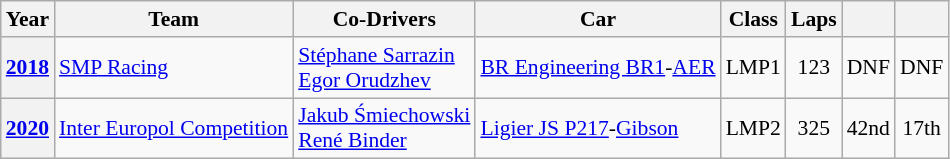<table class="wikitable" style="text-align:center; font-size:90%">
<tr>
<th>Year</th>
<th>Team</th>
<th>Co-Drivers</th>
<th>Car</th>
<th>Class</th>
<th>Laps</th>
<th></th>
<th></th>
</tr>
<tr>
<th><a href='#'>2018</a></th>
<td align="left"> <a href='#'>SMP Racing</a></td>
<td align="left"> <a href='#'>Stéphane Sarrazin</a><br> <a href='#'>Egor Orudzhev</a></td>
<td><a href='#'>BR Engineering BR1</a>-<a href='#'>AER</a></td>
<td>LMP1</td>
<td>123</td>
<td>DNF</td>
<td>DNF</td>
</tr>
<tr>
<th><a href='#'>2020</a></th>
<td align="left"> <a href='#'>Inter Europol Competition</a></td>
<td align="left"> <a href='#'>Jakub Śmiechowski</a><br> <a href='#'>René Binder</a></td>
<td align="left"><a href='#'>Ligier JS P217</a>-<a href='#'>Gibson</a></td>
<td>LMP2</td>
<td>325</td>
<td>42nd</td>
<td>17th</td>
</tr>
</table>
